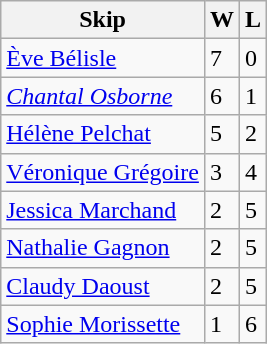<table class="wikitable">
<tr>
<th>Skip</th>
<th>W</th>
<th>L</th>
</tr>
<tr>
<td><a href='#'>Ève Bélisle</a></td>
<td>7</td>
<td>0</td>
</tr>
<tr>
<td><em><a href='#'>Chantal Osborne</a></em></td>
<td>6</td>
<td>1</td>
</tr>
<tr>
<td><a href='#'>Hélène Pelchat</a></td>
<td>5</td>
<td>2</td>
</tr>
<tr>
<td><a href='#'>Véronique Grégoire</a></td>
<td>3</td>
<td>4</td>
</tr>
<tr>
<td><a href='#'>Jessica Marchand</a></td>
<td>2</td>
<td>5</td>
</tr>
<tr>
<td><a href='#'>Nathalie Gagnon</a></td>
<td>2</td>
<td>5</td>
</tr>
<tr>
<td><a href='#'>Claudy Daoust</a></td>
<td>2</td>
<td>5</td>
</tr>
<tr>
<td><a href='#'>Sophie Morissette</a></td>
<td>1</td>
<td>6</td>
</tr>
</table>
